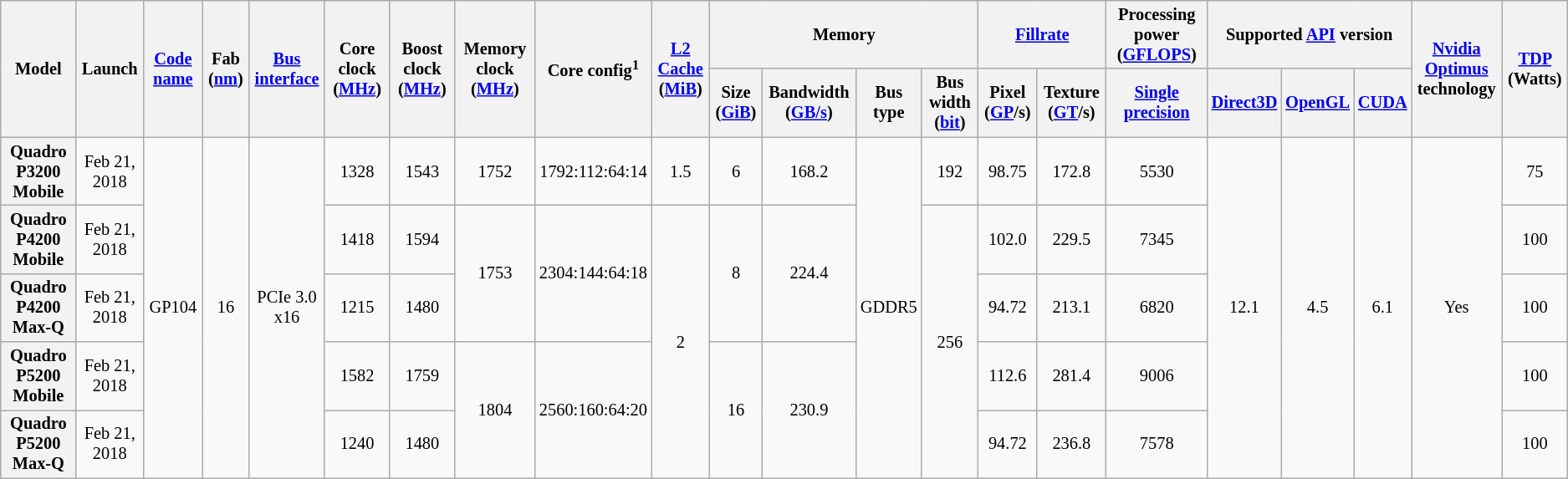<table class="mw-datatable wikitable sortable sort-under" style="font-size:85%; text-align:center;">
<tr>
<th rowspan=2>Model</th>
<th rowspan=2>Launch</th>
<th rowspan=2><a href='#'>Code name</a></th>
<th rowspan=2>Fab (<a href='#'>nm</a>)</th>
<th rowspan=2><a href='#'>Bus</a> <a href='#'>interface</a></th>
<th rowspan=2>Core clock (<a href='#'>MHz</a>)</th>
<th rowspan=2>Boost clock (<a href='#'>MHz</a>)</th>
<th rowspan=2>Memory clock (<a href='#'>MHz</a>)</th>
<th rowspan="2">Core config<sup>1</sup></th>
<th rowspan="2"><a href='#'>L2</a><br><a href='#'>Cache</a> (<a href='#'>MiB</a>)</th>
<th colspan=4>Memory</th>
<th colspan=2><a href='#'>Fillrate</a></th>
<th>Processing power (<a href='#'>GFLOPS</a>)</th>
<th colspan=3>Supported <a href='#'>API</a> version</th>
<th rowspan=2><a href='#'>Nvidia Optimus</a><br>technology</th>
<th rowspan=2><a href='#'>TDP</a> (Watts)</th>
</tr>
<tr>
<th>Size (<a href='#'>GiB</a>)</th>
<th>Bandwidth (<a href='#'>GB/s</a>)</th>
<th>Bus type</th>
<th>Bus width (<a href='#'>bit</a>)</th>
<th>Pixel (<a href='#'>GP</a>/s)</th>
<th>Texture (<a href='#'>GT</a>/s)</th>
<th><a href='#'>Single precision</a></th>
<th><a href='#'>Direct3D</a></th>
<th><a href='#'>OpenGL</a></th>
<th><a href='#'>CUDA</a></th>
</tr>
<tr>
<th>Quadro P3200 Mobile</th>
<td>Feb 21, 2018</td>
<td rowspan="5">GP104</td>
<td rowspan="5">16</td>
<td rowspan="5">PCIe 3.0 x16</td>
<td>1328</td>
<td>1543</td>
<td>1752</td>
<td>1792:112:64:14</td>
<td>1.5</td>
<td>6</td>
<td>168.2</td>
<td rowspan="5">GDDR5</td>
<td>192</td>
<td>98.75</td>
<td>172.8</td>
<td>5530</td>
<td rowspan="5">12.1</td>
<td rowspan="5">4.5</td>
<td rowspan="5">6.1</td>
<td rowspan="5">Yes</td>
<td>75</td>
</tr>
<tr>
<th>Quadro P4200 Mobile</th>
<td>Feb 21, 2018</td>
<td>1418</td>
<td>1594</td>
<td rowspan="2">1753</td>
<td rowspan="2">2304:144:64:18</td>
<td rowspan="4">2</td>
<td rowspan="2">8</td>
<td rowspan="2">224.4</td>
<td rowspan="4">256</td>
<td>102.0</td>
<td>229.5</td>
<td>7345</td>
<td>100</td>
</tr>
<tr>
<th>Quadro P4200 Max-Q</th>
<td>Feb 21, 2018</td>
<td>1215</td>
<td>1480</td>
<td>94.72</td>
<td>213.1</td>
<td>6820</td>
<td>100</td>
</tr>
<tr>
<th>Quadro P5200 Mobile</th>
<td>Feb 21, 2018</td>
<td>1582</td>
<td>1759</td>
<td rowspan="2">1804</td>
<td rowspan="2">2560:160:64:20</td>
<td rowspan="2">16</td>
<td rowspan="2">230.9</td>
<td>112.6</td>
<td>281.4</td>
<td>9006</td>
<td>100</td>
</tr>
<tr>
<th>Quadro P5200 Max-Q</th>
<td>Feb 21, 2018</td>
<td>1240</td>
<td>1480</td>
<td>94.72</td>
<td>236.8</td>
<td>7578</td>
<td>100</td>
</tr>
</table>
